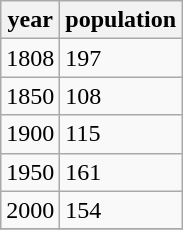<table class="wikitable">
<tr>
<th>year</th>
<th>population</th>
</tr>
<tr>
<td>1808</td>
<td>197</td>
</tr>
<tr>
<td>1850</td>
<td>108</td>
</tr>
<tr>
<td>1900</td>
<td>115</td>
</tr>
<tr>
<td>1950</td>
<td>161</td>
</tr>
<tr>
<td>2000</td>
<td>154</td>
</tr>
<tr>
</tr>
</table>
